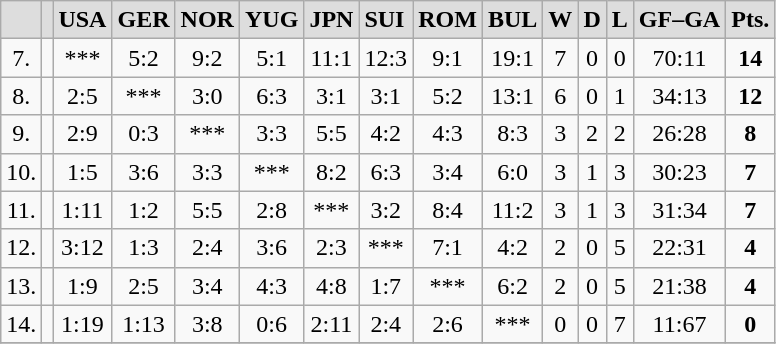<table class="wikitable">
<tr bgcolor="#dddddd">
<td></td>
<td></td>
<td><strong>USA</strong></td>
<td><strong>GER</strong></td>
<td><strong>NOR</strong></td>
<td><strong>YUG</strong></td>
<td><strong>JPN</strong></td>
<td><strong>SUI</strong></td>
<td><strong>ROM</strong></td>
<td><strong>BUL</strong></td>
<td><strong>W</strong></td>
<td><strong>D</strong></td>
<td><strong>L</strong></td>
<td><strong>GF–GA</strong></td>
<td><strong>Pts.</strong></td>
</tr>
<tr align=center>
<td>7.</td>
<td align=left></td>
<td>***</td>
<td>5:2</td>
<td>9:2</td>
<td>5:1</td>
<td>11:1</td>
<td>12:3</td>
<td>9:1</td>
<td>19:1</td>
<td>7</td>
<td>0</td>
<td>0</td>
<td>70:11</td>
<td><strong>14</strong></td>
</tr>
<tr align=center>
<td>8.</td>
<td align=left></td>
<td>2:5</td>
<td>***</td>
<td>3:0</td>
<td>6:3</td>
<td>3:1</td>
<td>3:1</td>
<td>5:2</td>
<td>13:1</td>
<td>6</td>
<td>0</td>
<td>1</td>
<td>34:13</td>
<td><strong>12</strong></td>
</tr>
<tr align=center>
<td>9.</td>
<td align=left></td>
<td>2:9</td>
<td>0:3</td>
<td>***</td>
<td>3:3</td>
<td>5:5</td>
<td>4:2</td>
<td>4:3</td>
<td>8:3</td>
<td>3</td>
<td>2</td>
<td>2</td>
<td>26:28</td>
<td><strong>8</strong></td>
</tr>
<tr align=center>
<td>10.</td>
<td align=left></td>
<td>1:5</td>
<td>3:6</td>
<td>3:3</td>
<td>***</td>
<td>8:2</td>
<td>6:3</td>
<td>3:4</td>
<td>6:0</td>
<td>3</td>
<td>1</td>
<td>3</td>
<td>30:23</td>
<td><strong>7</strong></td>
</tr>
<tr align=center>
<td>11.</td>
<td align=left></td>
<td>1:11</td>
<td>1:2</td>
<td>5:5</td>
<td>2:8</td>
<td>***</td>
<td>3:2</td>
<td>8:4</td>
<td>11:2</td>
<td>3</td>
<td>1</td>
<td>3</td>
<td>31:34</td>
<td><strong>7</strong></td>
</tr>
<tr align=center>
<td>12.</td>
<td align=left></td>
<td>3:12</td>
<td>1:3</td>
<td>2:4</td>
<td>3:6</td>
<td>2:3</td>
<td>***</td>
<td>7:1</td>
<td>4:2</td>
<td>2</td>
<td>0</td>
<td>5</td>
<td>22:31</td>
<td><strong>4</strong></td>
</tr>
<tr align=center>
<td>13.</td>
<td align=left></td>
<td>1:9</td>
<td>2:5</td>
<td>3:4</td>
<td>4:3</td>
<td>4:8</td>
<td>1:7</td>
<td>***</td>
<td>6:2</td>
<td>2</td>
<td>0</td>
<td>5</td>
<td>21:38</td>
<td><strong>4</strong></td>
</tr>
<tr align=center>
<td>14.</td>
<td align=left></td>
<td>1:19</td>
<td>1:13</td>
<td>3:8</td>
<td>0:6</td>
<td>2:11</td>
<td>2:4</td>
<td>2:6</td>
<td>***</td>
<td>0</td>
<td>0</td>
<td>7</td>
<td>11:67</td>
<td><strong>0</strong></td>
</tr>
<tr>
</tr>
</table>
